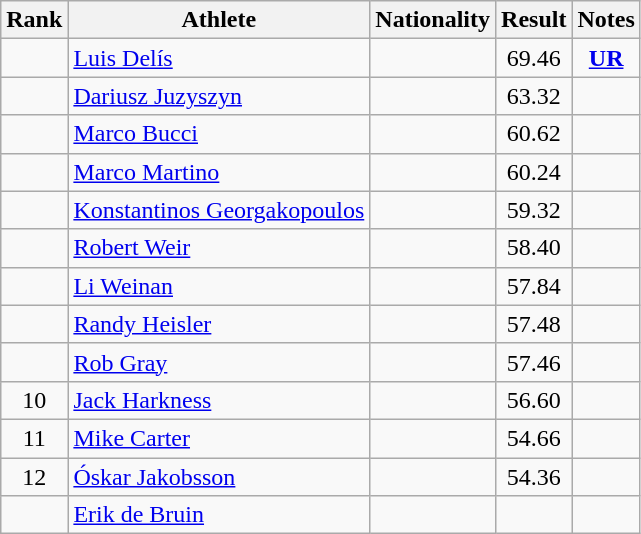<table class="wikitable sortable" style="text-align:center">
<tr>
<th>Rank</th>
<th>Athlete</th>
<th>Nationality</th>
<th>Result</th>
<th>Notes</th>
</tr>
<tr>
<td></td>
<td align=left><a href='#'>Luis Delís</a></td>
<td align=left></td>
<td>69.46</td>
<td><strong><a href='#'>UR</a></strong></td>
</tr>
<tr>
<td></td>
<td align=left><a href='#'>Dariusz Juzyszyn</a></td>
<td align=left></td>
<td>63.32</td>
<td></td>
</tr>
<tr>
<td></td>
<td align=left><a href='#'>Marco Bucci</a></td>
<td align=left></td>
<td>60.62</td>
<td></td>
</tr>
<tr>
<td></td>
<td align=left><a href='#'>Marco Martino</a></td>
<td align=left></td>
<td>60.24</td>
<td></td>
</tr>
<tr>
<td></td>
<td align=left><a href='#'>Konstantinos Georgakopoulos</a></td>
<td align=left></td>
<td>59.32</td>
<td></td>
</tr>
<tr>
<td></td>
<td align=left><a href='#'>Robert Weir</a></td>
<td align=left></td>
<td>58.40</td>
<td></td>
</tr>
<tr>
<td></td>
<td align=left><a href='#'>Li Weinan</a></td>
<td align=left></td>
<td>57.84</td>
<td></td>
</tr>
<tr>
<td></td>
<td align=left><a href='#'>Randy Heisler</a></td>
<td align=left></td>
<td>57.48</td>
<td></td>
</tr>
<tr>
<td></td>
<td align=left><a href='#'>Rob Gray</a></td>
<td align=left></td>
<td>57.46</td>
<td></td>
</tr>
<tr>
<td>10</td>
<td align=left><a href='#'>Jack Harkness</a></td>
<td align=left></td>
<td>56.60</td>
<td></td>
</tr>
<tr>
<td>11</td>
<td align=left><a href='#'>Mike Carter</a></td>
<td align=left></td>
<td>54.66</td>
<td></td>
</tr>
<tr>
<td>12</td>
<td align=left><a href='#'>Óskar Jakobsson</a></td>
<td align=left></td>
<td>54.36</td>
<td></td>
</tr>
<tr>
<td></td>
<td align=left><a href='#'>Erik de Bruin</a></td>
<td align=left></td>
<td></td>
<td></td>
</tr>
</table>
